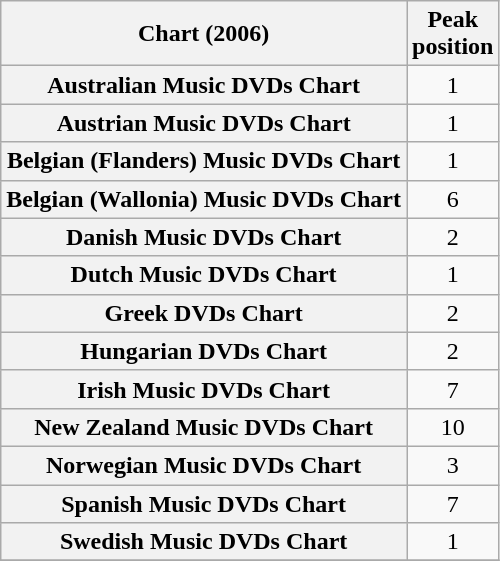<table class="wikitable plainrowheaders sortable" style="text-align:center;" border="1">
<tr>
<th scope="col">Chart (2006)</th>
<th scope="col">Peak<br>position</th>
</tr>
<tr>
<th scope="row">Australian Music DVDs Chart</th>
<td>1</td>
</tr>
<tr>
<th scope="row">Austrian Music DVDs Chart</th>
<td>1</td>
</tr>
<tr>
<th scope="row">Belgian (Flanders) Music DVDs Chart</th>
<td>1</td>
</tr>
<tr>
<th scope="row">Belgian (Wallonia) Music DVDs Chart</th>
<td>6</td>
</tr>
<tr>
<th scope="row">Danish Music DVDs Chart</th>
<td>2</td>
</tr>
<tr>
<th scope="row">Dutch Music DVDs Chart</th>
<td>1</td>
</tr>
<tr>
<th scope="row">Greek DVDs Chart</th>
<td>2</td>
</tr>
<tr>
<th scope="row">Hungarian DVDs Chart</th>
<td>2</td>
</tr>
<tr>
<th scope="row">Irish Music DVDs Chart</th>
<td>7</td>
</tr>
<tr>
<th scope="row">New Zealand Music DVDs Chart</th>
<td>10</td>
</tr>
<tr>
<th scope="row">Norwegian Music DVDs Chart</th>
<td>3</td>
</tr>
<tr>
<th scope="row">Spanish Music DVDs Chart</th>
<td>7</td>
</tr>
<tr>
<th scope="row">Swedish Music DVDs Chart</th>
<td>1</td>
</tr>
<tr>
</tr>
</table>
